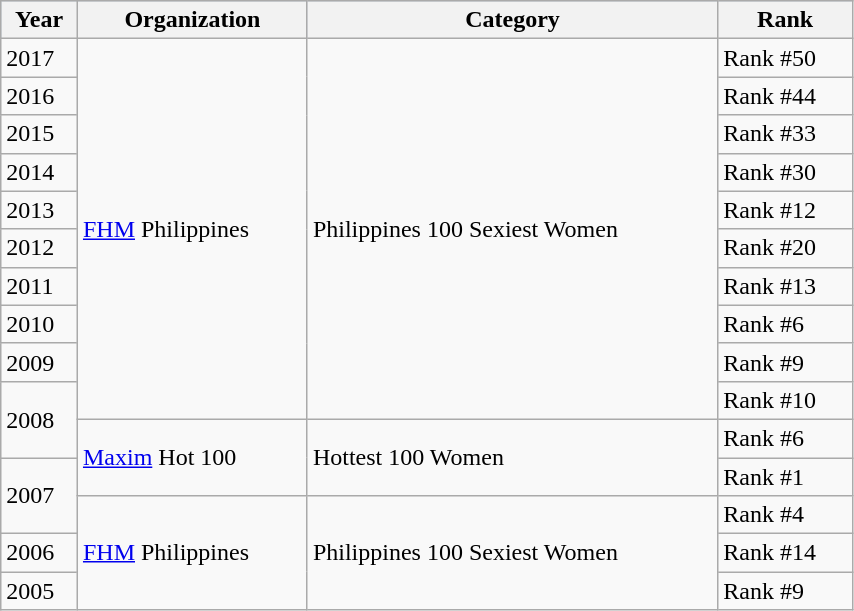<table class="wikitable sortable" style="width:45%;">
<tr style="background:#b0c4de; text-align:center;">
<th>Year</th>
<th>Organization</th>
<th>Category</th>
<th>Rank</th>
</tr>
<tr>
<td>2017</td>
<td rowspan=10><a href='#'>FHM</a> Philippines</td>
<td rowspan=10>Philippines 100 Sexiest Women</td>
<td>Rank #50</td>
</tr>
<tr>
<td>2016</td>
<td>Rank #44</td>
</tr>
<tr>
<td>2015</td>
<td>Rank #33</td>
</tr>
<tr>
<td>2014</td>
<td>Rank #30</td>
</tr>
<tr>
<td>2013</td>
<td>Rank #12</td>
</tr>
<tr>
<td>2012</td>
<td>Rank #20</td>
</tr>
<tr>
<td>2011</td>
<td>Rank #13</td>
</tr>
<tr>
<td>2010</td>
<td>Rank #6</td>
</tr>
<tr>
<td>2009</td>
<td>Rank #9</td>
</tr>
<tr>
<td rowspan=2>2008</td>
<td>Rank #10</td>
</tr>
<tr>
<td rowspan=2><a href='#'>Maxim</a> Hot 100</td>
<td rowspan=2>Hottest 100 Women</td>
<td>Rank #6</td>
</tr>
<tr>
<td rowspan=2>2007</td>
<td>Rank #1</td>
</tr>
<tr>
<td rowspan=3><a href='#'>FHM</a> Philippines</td>
<td rowspan=3>Philippines 100 Sexiest Women</td>
<td>Rank #4</td>
</tr>
<tr>
<td>2006</td>
<td>Rank #14</td>
</tr>
<tr>
<td>2005</td>
<td>Rank #9</td>
</tr>
</table>
